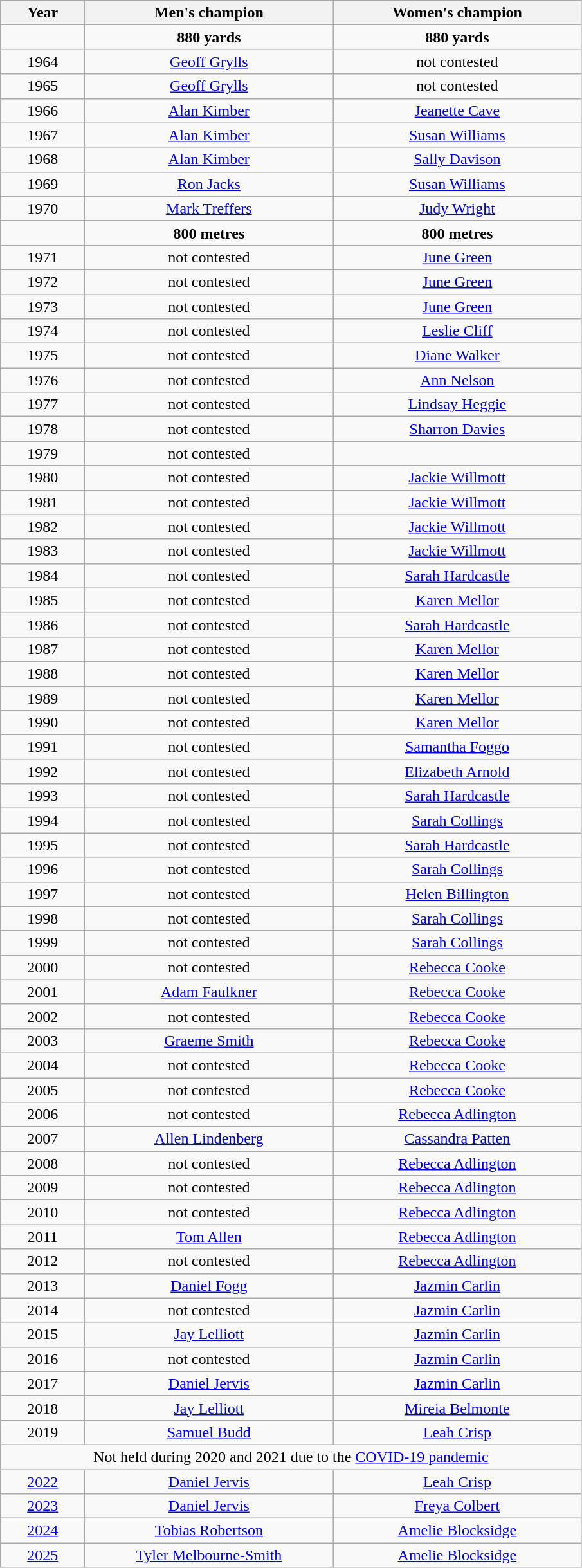<table class="wikitable sortable" style="text-align:center">
<tr>
<th width=80>Year</th>
<th width=250>Men's champion</th>
<th width=250>Women's champion</th>
</tr>
<tr>
<td></td>
<td><strong>880 yards</strong></td>
<td><strong>880 yards</strong></td>
</tr>
<tr>
<td>1964</td>
<td><a href='#'>Geoff Grylls</a></td>
<td>not contested</td>
</tr>
<tr>
<td>1965</td>
<td><a href='#'>Geoff Grylls</a></td>
<td>not contested</td>
</tr>
<tr>
<td>1966</td>
<td><a href='#'>Alan Kimber</a></td>
<td><a href='#'>Jeanette Cave</a></td>
</tr>
<tr>
<td>1967</td>
<td><a href='#'>Alan Kimber</a></td>
<td><a href='#'>Susan Williams</a></td>
</tr>
<tr>
<td>1968</td>
<td><a href='#'>Alan Kimber</a></td>
<td><a href='#'>Sally Davison</a></td>
</tr>
<tr>
<td>1969</td>
<td><a href='#'>Ron Jacks</a></td>
<td><a href='#'>Susan Williams</a></td>
</tr>
<tr>
<td>1970</td>
<td><a href='#'>Mark Treffers</a></td>
<td><a href='#'>Judy Wright</a></td>
</tr>
<tr>
<td></td>
<td><strong>800 metres</strong></td>
<td><strong>800 metres</strong></td>
</tr>
<tr>
<td>1971</td>
<td>not contested</td>
<td><a href='#'>June Green</a></td>
</tr>
<tr>
<td>1972</td>
<td>not contested</td>
<td><a href='#'>June Green</a></td>
</tr>
<tr>
<td>1973</td>
<td>not contested</td>
<td><a href='#'>June Green</a></td>
</tr>
<tr>
<td>1974</td>
<td>not contested</td>
<td><a href='#'>Leslie Cliff</a></td>
</tr>
<tr>
<td>1975</td>
<td>not contested</td>
<td><a href='#'>Diane Walker</a></td>
</tr>
<tr>
<td>1976</td>
<td>not contested</td>
<td><a href='#'>Ann Nelson</a></td>
</tr>
<tr>
<td>1977</td>
<td>not contested</td>
<td><a href='#'>Lindsay Heggie</a></td>
</tr>
<tr>
<td>1978</td>
<td>not contested</td>
<td><a href='#'>Sharron Davies</a></td>
</tr>
<tr>
<td>1979</td>
<td>not contested</td>
<td></td>
</tr>
<tr>
<td>1980</td>
<td>not contested</td>
<td><a href='#'>Jackie Willmott</a></td>
</tr>
<tr>
<td>1981</td>
<td>not contested</td>
<td><a href='#'>Jackie Willmott</a></td>
</tr>
<tr>
<td>1982</td>
<td>not contested</td>
<td><a href='#'>Jackie Willmott</a></td>
</tr>
<tr>
<td>1983</td>
<td>not contested</td>
<td><a href='#'>Jackie Willmott</a></td>
</tr>
<tr>
<td>1984</td>
<td>not contested</td>
<td><a href='#'>Sarah Hardcastle</a></td>
</tr>
<tr>
<td>1985</td>
<td>not contested</td>
<td><a href='#'>Karen Mellor</a></td>
</tr>
<tr>
<td>1986</td>
<td>not contested</td>
<td><a href='#'>Sarah Hardcastle</a></td>
</tr>
<tr>
<td>1987</td>
<td>not contested</td>
<td><a href='#'>Karen Mellor</a></td>
</tr>
<tr>
<td>1988</td>
<td>not contested</td>
<td><a href='#'>Karen Mellor</a></td>
</tr>
<tr>
<td>1989</td>
<td>not contested</td>
<td><a href='#'>Karen Mellor</a></td>
</tr>
<tr>
<td>1990</td>
<td>not contested</td>
<td><a href='#'>Karen Mellor</a></td>
</tr>
<tr>
<td>1991</td>
<td>not contested</td>
<td><a href='#'>Samantha Foggo</a></td>
</tr>
<tr>
<td>1992</td>
<td>not contested</td>
<td><a href='#'>Elizabeth Arnold</a></td>
</tr>
<tr>
<td>1993</td>
<td>not contested</td>
<td><a href='#'>Sarah Hardcastle</a></td>
</tr>
<tr>
<td>1994</td>
<td>not contested</td>
<td><a href='#'>Sarah Collings</a></td>
</tr>
<tr>
<td>1995</td>
<td>not contested</td>
<td><a href='#'>Sarah Hardcastle</a></td>
</tr>
<tr>
<td>1996</td>
<td>not contested</td>
<td><a href='#'>Sarah Collings</a></td>
</tr>
<tr>
<td>1997</td>
<td>not contested</td>
<td><a href='#'>Helen Billington</a></td>
</tr>
<tr>
<td>1998</td>
<td>not contested</td>
<td><a href='#'>Sarah Collings</a></td>
</tr>
<tr>
<td>1999</td>
<td>not contested</td>
<td><a href='#'>Sarah Collings</a></td>
</tr>
<tr>
<td>2000</td>
<td>not contested</td>
<td><a href='#'>Rebecca Cooke</a></td>
</tr>
<tr>
<td>2001</td>
<td><a href='#'>Adam Faulkner</a></td>
<td><a href='#'>Rebecca Cooke</a></td>
</tr>
<tr>
<td>2002</td>
<td>not contested</td>
<td><a href='#'>Rebecca Cooke</a></td>
</tr>
<tr>
<td>2003</td>
<td><a href='#'>Graeme Smith</a></td>
<td><a href='#'>Rebecca Cooke</a></td>
</tr>
<tr>
<td>2004</td>
<td>not contested</td>
<td><a href='#'>Rebecca Cooke</a></td>
</tr>
<tr>
<td>2005</td>
<td>not contested</td>
<td><a href='#'>Rebecca Cooke</a></td>
</tr>
<tr>
<td>2006</td>
<td>not contested</td>
<td><a href='#'>Rebecca Adlington</a></td>
</tr>
<tr>
<td>2007</td>
<td><a href='#'>Allen Lindenberg</a></td>
<td><a href='#'>Cassandra Patten</a></td>
</tr>
<tr>
<td>2008</td>
<td>not contested</td>
<td><a href='#'>Rebecca Adlington</a></td>
</tr>
<tr>
<td>2009</td>
<td>not contested</td>
<td><a href='#'>Rebecca Adlington</a></td>
</tr>
<tr>
<td>2010</td>
<td>not contested</td>
<td><a href='#'>Rebecca Adlington</a></td>
</tr>
<tr>
<td>2011</td>
<td><a href='#'>Tom Allen</a></td>
<td><a href='#'>Rebecca Adlington</a></td>
</tr>
<tr>
<td>2012</td>
<td>not contested</td>
<td><a href='#'>Rebecca Adlington</a></td>
</tr>
<tr>
<td>2013</td>
<td><a href='#'>Daniel Fogg</a></td>
<td><a href='#'>Jazmin Carlin</a></td>
</tr>
<tr>
<td>2014</td>
<td>not contested</td>
<td><a href='#'>Jazmin Carlin</a></td>
</tr>
<tr>
<td>2015</td>
<td><a href='#'>Jay Lelliott</a></td>
<td><a href='#'>Jazmin Carlin</a></td>
</tr>
<tr>
<td>2016</td>
<td>not contested</td>
<td><a href='#'>Jazmin Carlin</a></td>
</tr>
<tr>
<td>2017</td>
<td><a href='#'>Daniel Jervis</a></td>
<td><a href='#'>Jazmin Carlin</a></td>
</tr>
<tr>
<td>2018</td>
<td><a href='#'>Jay Lelliott</a></td>
<td><a href='#'>Mireia Belmonte</a></td>
</tr>
<tr>
<td>2019</td>
<td><a href='#'>Samuel Budd</a></td>
<td><a href='#'>Leah Crisp</a></td>
</tr>
<tr>
<td colspan=4>Not held during 2020 and 2021 due to the <a href='#'>COVID-19 pandemic</a></td>
</tr>
<tr>
<td><a href='#'>2022</a></td>
<td><a href='#'>Daniel Jervis</a></td>
<td><a href='#'>Leah Crisp</a></td>
</tr>
<tr>
<td><a href='#'>2023</a></td>
<td><a href='#'>Daniel Jervis</a></td>
<td><a href='#'>Freya Colbert</a></td>
</tr>
<tr>
<td><a href='#'>2024</a></td>
<td><a href='#'>Tobias Robertson</a></td>
<td><a href='#'>Amelie Blocksidge</a></td>
</tr>
<tr>
<td><a href='#'>2025</a></td>
<td><a href='#'>Tyler Melbourne-Smith</a></td>
<td><a href='#'>Amelie Blocksidge</a></td>
</tr>
</table>
